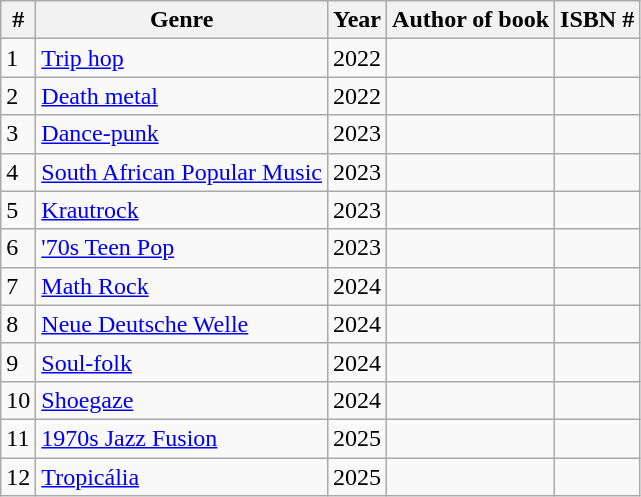<table class="wikitable sortable">
<tr>
<th>#</th>
<th>Genre</th>
<th>Year</th>
<th>Author of book</th>
<th class="unsortable">ISBN #</th>
</tr>
<tr>
<td>1</td>
<td><a href='#'>Trip hop</a></td>
<td>2022</td>
<td></td>
<td></td>
</tr>
<tr>
<td>2</td>
<td><a href='#'>Death metal</a></td>
<td>2022</td>
<td></td>
<td></td>
</tr>
<tr>
<td>3</td>
<td><a href='#'>Dance-punk</a></td>
<td>2023</td>
<td></td>
<td></td>
</tr>
<tr>
<td>4</td>
<td><a href='#'>South African Popular Music</a></td>
<td>2023</td>
<td></td>
<td></td>
</tr>
<tr>
<td>5</td>
<td><a href='#'>Krautrock</a></td>
<td>2023</td>
<td></td>
<td></td>
</tr>
<tr>
<td>6</td>
<td><a href='#'>'70s Teen Pop</a></td>
<td>2023</td>
<td></td>
<td></td>
</tr>
<tr>
<td>7</td>
<td><a href='#'>Math Rock</a></td>
<td>2024</td>
<td></td>
<td></td>
</tr>
<tr>
<td>8</td>
<td><a href='#'>Neue Deutsche Welle</a></td>
<td>2024</td>
<td></td>
<td></td>
</tr>
<tr>
<td>9</td>
<td><a href='#'>Soul-folk</a></td>
<td>2024</td>
<td></td>
<td></td>
</tr>
<tr>
<td>10</td>
<td><a href='#'>Shoegaze</a></td>
<td>2024</td>
<td></td>
<td></td>
</tr>
<tr>
<td>11</td>
<td><a href='#'>1970s Jazz Fusion</a></td>
<td>2025</td>
<td></td>
<td></td>
</tr>
<tr>
<td>12</td>
<td><a href='#'>Tropicália</a></td>
<td>2025</td>
<td></td>
<td></td>
</tr>
</table>
